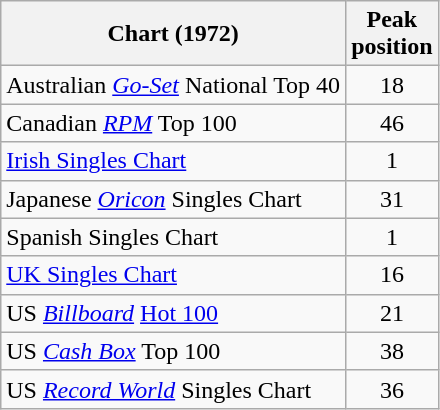<table class="wikitable sortable plainrowheaders">
<tr>
<th scope="col">Chart (1972)</th>
<th scope="col">Peak<br>position</th>
</tr>
<tr>
<td scope="row">Australian <em><a href='#'>Go-Set</a></em> National Top 40</td>
<td style="text-align:center;">18</td>
</tr>
<tr>
<td scope="row">Canadian <em><a href='#'>RPM</a></em> Top 100</td>
<td style="text-align:center;">46</td>
</tr>
<tr>
<td scope="row"><a href='#'>Irish Singles Chart</a></td>
<td style="text-align:center;">1</td>
</tr>
<tr>
<td scope="row">Japanese <em><a href='#'>Oricon</a></em> Singles Chart</td>
<td style="text-align:center;">31</td>
</tr>
<tr>
<td scope="row">Spanish Singles Chart</td>
<td style="text-align:center;">1</td>
</tr>
<tr>
<td scope="row"><a href='#'>UK Singles Chart</a></td>
<td style="text-align:center;">16</td>
</tr>
<tr>
<td scope="row">US <em><a href='#'>Billboard</a></em> <a href='#'>Hot 100</a></td>
<td style="text-align:center;">21</td>
</tr>
<tr>
<td scope="row">US <em><a href='#'>Cash Box</a></em> Top 100</td>
<td style="text-align:center;">38</td>
</tr>
<tr>
<td scope="row">US <em><a href='#'>Record World</a></em> Singles Chart</td>
<td style="text-align:center;">36</td>
</tr>
</table>
